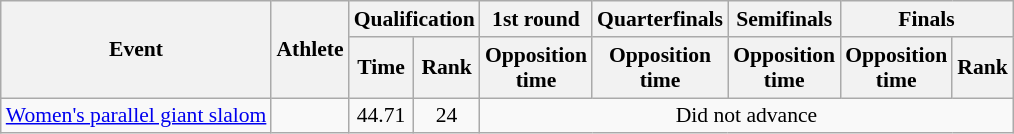<table class="wikitable" border="1" style="font-size:90%">
<tr>
<th rowspan=2>Event</th>
<th rowspan=2>Athlete</th>
<th colspan=2>Qualification</th>
<th>1st round</th>
<th>Quarterfinals</th>
<th>Semifinals</th>
<th colspan=2>Finals</th>
</tr>
<tr>
<th>Time</th>
<th>Rank</th>
<th>Opposition<br>time</th>
<th>Opposition<br>time</th>
<th>Opposition<br>time</th>
<th>Opposition<br>time</th>
<th>Rank</th>
</tr>
<tr>
<td><a href='#'>Women's parallel giant slalom</a></td>
<td></td>
<td align=center>44.71</td>
<td align=center>24</td>
<td colspan=5 align=center>Did not advance</td>
</tr>
</table>
